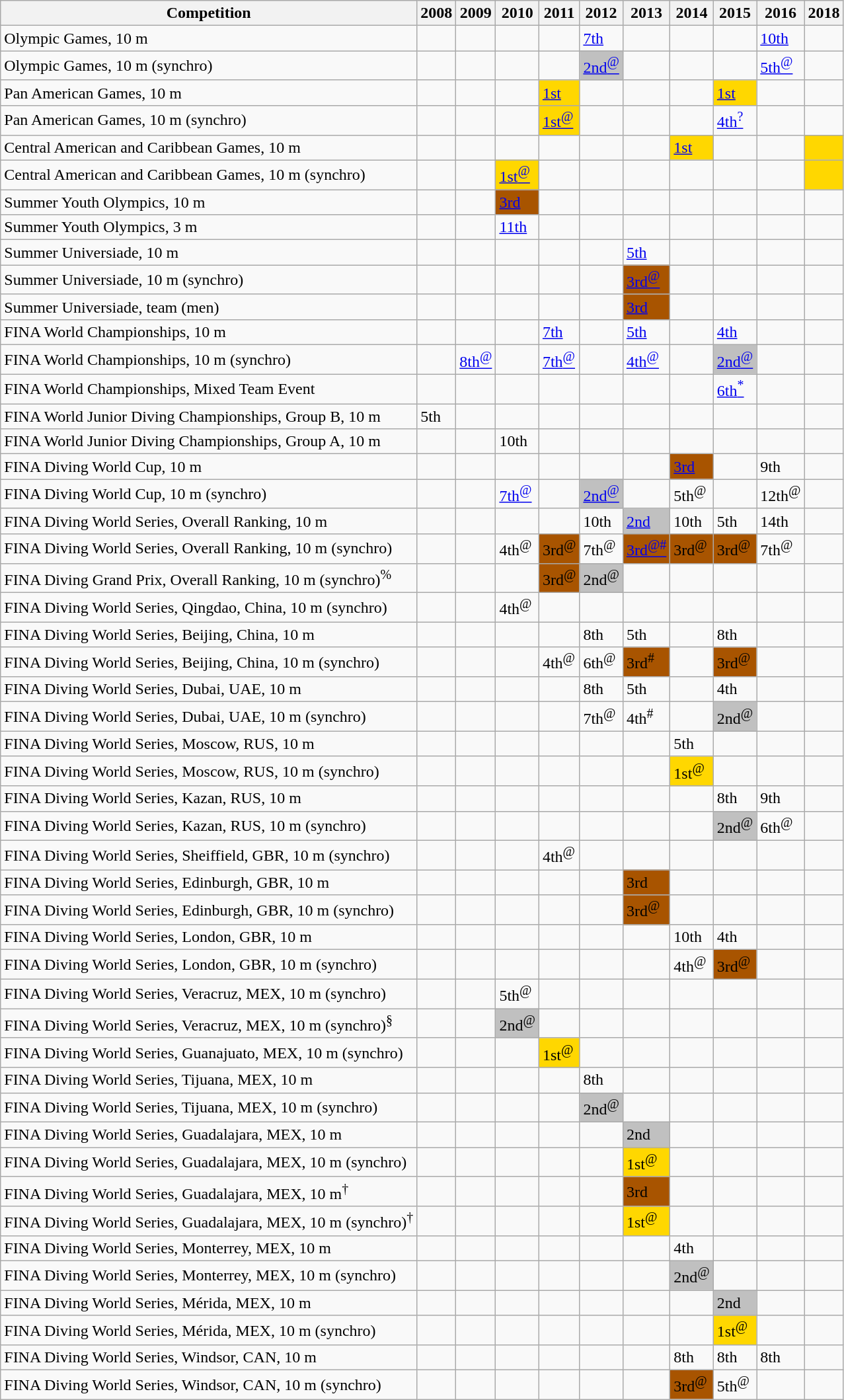<table class="wikitable">
<tr>
<th>Competition</th>
<th>2008</th>
<th>2009</th>
<th>2010</th>
<th>2011</th>
<th>2012</th>
<th>2013</th>
<th>2014</th>
<th>2015</th>
<th>2016</th>
<th>2018</th>
</tr>
<tr>
<td>Olympic Games, 10 m</td>
<td></td>
<td></td>
<td></td>
<td></td>
<td><a href='#'>7th</a></td>
<td></td>
<td></td>
<td></td>
<td><a href='#'>10th</a></td>
<td></td>
</tr>
<tr>
<td>Olympic Games, 10 m (synchro)</td>
<td></td>
<td></td>
<td></td>
<td></td>
<td style="background:silver;"><a href='#'>2nd<sup>@</sup></a></td>
<td></td>
<td></td>
<td></td>
<td><a href='#'>5th<sup>@</sup></a></td>
<td></td>
</tr>
<tr>
<td>Pan American Games, 10 m</td>
<td></td>
<td></td>
<td></td>
<td style="background:gold;"><a href='#'>1st</a></td>
<td></td>
<td></td>
<td></td>
<td style="background:gold;"><a href='#'>1st</a></td>
<td></td>
<td></td>
</tr>
<tr>
<td>Pan American Games, 10 m (synchro)</td>
<td></td>
<td></td>
<td></td>
<td style="background:gold;"><a href='#'>1st<sup>@</sup></a></td>
<td></td>
<td></td>
<td></td>
<td><a href='#'>4th<sup>?</sup></a></td>
<td></td>
<td></td>
</tr>
<tr>
<td>Central American and Caribbean Games, 10 m</td>
<td></td>
<td></td>
<td></td>
<td></td>
<td></td>
<td></td>
<td style="background:gold;"><a href='#'>1st</a></td>
<td></td>
<td></td>
<td style="background:gold;"></td>
</tr>
<tr>
<td>Central American and Caribbean Games, 10 m (synchro)</td>
<td></td>
<td></td>
<td style="background:gold;"><a href='#'>1st<sup>@</sup></a></td>
<td></td>
<td></td>
<td></td>
<td></td>
<td></td>
<td></td>
<td style="background:gold;"></td>
</tr>
<tr>
<td>Summer Youth Olympics, 10 m</td>
<td></td>
<td></td>
<td style="background:#a85400;"><a href='#'>3rd</a></td>
<td></td>
<td></td>
<td></td>
<td></td>
<td></td>
<td></td>
<td></td>
</tr>
<tr>
<td>Summer Youth Olympics, 3 m</td>
<td></td>
<td></td>
<td><a href='#'>11th</a></td>
<td></td>
<td></td>
<td></td>
<td></td>
<td></td>
<td></td>
<td></td>
</tr>
<tr>
<td>Summer Universiade, 10 m</td>
<td></td>
<td></td>
<td></td>
<td></td>
<td></td>
<td><a href='#'>5th</a></td>
<td></td>
<td></td>
<td></td>
<td></td>
</tr>
<tr>
<td>Summer Universiade, 10 m (synchro)</td>
<td></td>
<td></td>
<td></td>
<td></td>
<td></td>
<td style="background:#a85400;"><a href='#'>3rd<sup>@</sup></a></td>
<td></td>
<td></td>
<td></td>
<td></td>
</tr>
<tr>
<td>Summer Universiade, team (men)</td>
<td></td>
<td></td>
<td></td>
<td></td>
<td></td>
<td style="background:#a85400;"><a href='#'>3rd</a></td>
<td></td>
<td></td>
<td></td>
<td></td>
</tr>
<tr>
<td>FINA World Championships, 10 m</td>
<td></td>
<td></td>
<td></td>
<td><a href='#'>7th</a></td>
<td></td>
<td><a href='#'>5th</a></td>
<td></td>
<td><a href='#'>4th</a></td>
<td></td>
<td></td>
</tr>
<tr>
<td>FINA World Championships, 10 m (synchro)</td>
<td></td>
<td><a href='#'>8th<sup>@</sup></a></td>
<td></td>
<td><a href='#'>7th<sup>@</sup></a></td>
<td></td>
<td><a href='#'>4th<sup>@</sup></a></td>
<td></td>
<td style="background:silver;"><a href='#'>2nd<sup>@</sup></a></td>
<td></td>
<td></td>
</tr>
<tr>
<td>FINA World Championships, Mixed Team Event</td>
<td></td>
<td></td>
<td></td>
<td></td>
<td></td>
<td></td>
<td></td>
<td><a href='#'>6th<sup>*</sup></a></td>
<td></td>
<td></td>
</tr>
<tr>
<td>FINA World Junior Diving Championships, Group B, 10 m</td>
<td>5th</td>
<td></td>
<td></td>
<td></td>
<td></td>
<td></td>
<td></td>
<td></td>
<td></td>
<td></td>
</tr>
<tr>
<td>FINA World Junior Diving Championships, Group A, 10 m</td>
<td></td>
<td></td>
<td>10th</td>
<td></td>
<td></td>
<td></td>
<td></td>
<td></td>
<td></td>
<td></td>
</tr>
<tr>
<td>FINA Diving World Cup, 10 m</td>
<td></td>
<td></td>
<td></td>
<td></td>
<td></td>
<td></td>
<td style="background:#a85400;"><a href='#'>3rd</a></td>
<td></td>
<td>9th</td>
<td></td>
</tr>
<tr>
<td>FINA Diving World Cup, 10 m (synchro)</td>
<td></td>
<td></td>
<td><a href='#'>7th<sup>@</sup></a></td>
<td></td>
<td style="background:silver;"><a href='#'>2nd<sup>@</sup></a></td>
<td></td>
<td>5th<sup>@</sup></td>
<td></td>
<td>12th<sup>@</sup></td>
<td></td>
</tr>
<tr>
<td>FINA Diving World Series, Overall Ranking, 10 m</td>
<td></td>
<td></td>
<td></td>
<td></td>
<td>10th</td>
<td style="background:silver;"><a href='#'>2nd</a></td>
<td>10th</td>
<td>5th</td>
<td>14th</td>
<td></td>
</tr>
<tr>
<td>FINA Diving World Series, Overall Ranking, 10 m (synchro)</td>
<td></td>
<td></td>
<td>4th<sup>@</sup></td>
<td style="background:#a85400;">3rd<sup>@</sup></td>
<td>7th<sup>@</sup></td>
<td style="background:#a85400;"><a href='#'>3rd<sup>@#</sup></a></td>
<td style="background:#a85400;">3rd<sup>@</sup></td>
<td style="background:#a85400;">3rd<sup>@</sup></td>
<td>7th<sup>@</sup></td>
<td></td>
</tr>
<tr>
<td>FINA Diving Grand Prix, Overall Ranking, 10 m (synchro)<sup>%</sup></td>
<td></td>
<td></td>
<td></td>
<td style="background:#a85400;">3rd<sup>@</sup></td>
<td style="background:silver;">2nd<sup>@</sup></td>
<td></td>
<td></td>
<td></td>
<td></td>
<td></td>
</tr>
<tr>
<td>FINA Diving World Series, Qingdao, China, 10 m (synchro)</td>
<td></td>
<td></td>
<td>4th<sup>@</sup></td>
<td></td>
<td></td>
<td></td>
<td></td>
<td></td>
<td></td>
<td></td>
</tr>
<tr>
<td>FINA Diving World Series, Beijing, China, 10 m</td>
<td></td>
<td></td>
<td></td>
<td></td>
<td>8th</td>
<td>5th</td>
<td></td>
<td>8th</td>
<td></td>
<td></td>
</tr>
<tr>
<td>FINA Diving World Series, Beijing, China, 10 m (synchro)</td>
<td></td>
<td></td>
<td></td>
<td>4th<sup>@</sup></td>
<td>6th<sup>@</sup></td>
<td style="background:#a85400;">3rd<sup>#</sup></td>
<td></td>
<td style="background:#a85400;">3rd<sup>@</sup></td>
<td></td>
<td></td>
</tr>
<tr>
<td>FINA Diving World Series, Dubai, UAE, 10 m</td>
<td></td>
<td></td>
<td></td>
<td></td>
<td>8th</td>
<td>5th</td>
<td></td>
<td>4th</td>
<td></td>
<td></td>
</tr>
<tr>
<td>FINA Diving World Series, Dubai, UAE, 10 m (synchro)</td>
<td></td>
<td></td>
<td></td>
<td></td>
<td>7th<sup>@</sup></td>
<td>4th<sup>#</sup></td>
<td></td>
<td style="background:silver;">2nd<sup>@</sup></td>
<td></td>
<td></td>
</tr>
<tr>
<td>FINA Diving World Series, Moscow, RUS, 10 m</td>
<td></td>
<td></td>
<td></td>
<td></td>
<td></td>
<td></td>
<td>5th</td>
<td></td>
<td></td>
<td></td>
</tr>
<tr>
<td>FINA Diving World Series, Moscow, RUS, 10 m (synchro)</td>
<td></td>
<td></td>
<td></td>
<td></td>
<td></td>
<td></td>
<td style="background:gold;">1st<sup>@</sup></td>
<td></td>
<td></td>
<td></td>
</tr>
<tr>
<td>FINA Diving World Series, Kazan, RUS, 10 m</td>
<td></td>
<td></td>
<td></td>
<td></td>
<td></td>
<td></td>
<td></td>
<td>8th</td>
<td>9th</td>
<td></td>
</tr>
<tr>
<td>FINA Diving World Series, Kazan, RUS, 10 m (synchro)</td>
<td></td>
<td></td>
<td></td>
<td></td>
<td></td>
<td></td>
<td></td>
<td style="background:silver;">2nd<sup>@</sup></td>
<td>6th<sup>@</sup></td>
<td></td>
</tr>
<tr>
<td>FINA Diving World Series, Sheiffield, GBR, 10 m (synchro)</td>
<td></td>
<td></td>
<td></td>
<td>4th<sup>@</sup></td>
<td></td>
<td></td>
<td></td>
<td></td>
<td></td>
<td></td>
</tr>
<tr>
<td>FINA Diving World Series, Edinburgh, GBR, 10 m</td>
<td></td>
<td></td>
<td></td>
<td></td>
<td></td>
<td style="background:#a85400;">3rd</td>
<td></td>
<td></td>
<td></td>
<td></td>
</tr>
<tr>
<td>FINA Diving World Series, Edinburgh, GBR, 10 m (synchro)</td>
<td></td>
<td></td>
<td></td>
<td></td>
<td></td>
<td style="background:#a85400;">3rd<sup>@</sup></td>
<td></td>
<td></td>
<td></td>
<td></td>
</tr>
<tr>
<td>FINA Diving World Series, London, GBR, 10 m</td>
<td></td>
<td></td>
<td></td>
<td></td>
<td></td>
<td></td>
<td>10th</td>
<td>4th</td>
<td></td>
<td></td>
</tr>
<tr>
<td>FINA Diving World Series, London, GBR, 10 m (synchro)</td>
<td></td>
<td></td>
<td></td>
<td></td>
<td></td>
<td></td>
<td>4th<sup>@</sup></td>
<td style="background:#a85400;">3rd<sup>@</sup></td>
<td></td>
<td></td>
</tr>
<tr>
<td>FINA Diving World Series, Veracruz, MEX, 10 m (synchro)</td>
<td></td>
<td></td>
<td>5th<sup>@</sup></td>
<td></td>
<td></td>
<td></td>
<td></td>
<td></td>
<td></td>
<td></td>
</tr>
<tr>
<td>FINA Diving World Series, Veracruz, MEX, 10 m (synchro)<sup>§</sup></td>
<td></td>
<td></td>
<td style="background:silver;">2nd<sup>@</sup></td>
<td></td>
<td></td>
<td></td>
<td></td>
<td></td>
<td></td>
<td></td>
</tr>
<tr>
<td>FINA Diving World Series, Guanajuato, MEX, 10 m (synchro)</td>
<td></td>
<td></td>
<td></td>
<td style="background:gold;">1st<sup>@</sup></td>
<td></td>
<td></td>
<td></td>
<td></td>
<td></td>
<td></td>
</tr>
<tr>
<td>FINA Diving World Series, Tijuana, MEX, 10 m</td>
<td></td>
<td></td>
<td></td>
<td></td>
<td>8th</td>
<td></td>
<td></td>
<td></td>
<td></td>
<td></td>
</tr>
<tr>
<td>FINA Diving World Series, Tijuana, MEX, 10 m (synchro)</td>
<td></td>
<td></td>
<td></td>
<td></td>
<td style="background:silver;">2nd<sup>@</sup></td>
<td></td>
<td></td>
<td></td>
<td></td>
<td></td>
</tr>
<tr>
<td>FINA Diving World Series, Guadalajara, MEX, 10 m</td>
<td></td>
<td></td>
<td></td>
<td></td>
<td></td>
<td style="background:silver;">2nd</td>
<td></td>
<td></td>
<td></td>
<td></td>
</tr>
<tr>
<td>FINA Diving World Series, Guadalajara, MEX, 10 m (synchro)</td>
<td></td>
<td></td>
<td></td>
<td></td>
<td></td>
<td style="background:gold;">1st<sup>@</sup></td>
<td></td>
<td></td>
<td></td>
<td></td>
</tr>
<tr>
<td>FINA Diving World Series, Guadalajara, MEX, 10 m<sup>†</sup></td>
<td></td>
<td></td>
<td></td>
<td></td>
<td></td>
<td style="background:#a85400;">3rd</td>
<td></td>
<td></td>
<td></td>
<td></td>
</tr>
<tr>
<td>FINA Diving World Series, Guadalajara, MEX, 10 m (synchro)<sup>†</sup></td>
<td></td>
<td></td>
<td></td>
<td></td>
<td></td>
<td style="background:gold;">1st<sup>@</sup></td>
<td></td>
<td></td>
<td></td>
<td></td>
</tr>
<tr>
<td>FINA Diving World Series, Monterrey, MEX, 10 m</td>
<td></td>
<td></td>
<td></td>
<td></td>
<td></td>
<td></td>
<td>4th</td>
<td></td>
<td></td>
<td></td>
</tr>
<tr>
<td>FINA Diving World Series, Monterrey, MEX, 10 m (synchro)</td>
<td></td>
<td></td>
<td></td>
<td></td>
<td></td>
<td></td>
<td style="background:silver;">2nd<sup>@</sup></td>
<td></td>
<td></td>
<td></td>
</tr>
<tr>
<td>FINA Diving World Series, Mérida, MEX, 10 m</td>
<td></td>
<td></td>
<td></td>
<td></td>
<td></td>
<td></td>
<td></td>
<td style="background:silver;">2nd</td>
<td></td>
<td></td>
</tr>
<tr>
<td>FINA Diving World Series, Mérida, MEX, 10 m (synchro)</td>
<td></td>
<td></td>
<td></td>
<td></td>
<td></td>
<td></td>
<td></td>
<td style="background:gold;">1st<sup>@</sup></td>
<td></td>
<td></td>
</tr>
<tr>
<td>FINA Diving World Series, Windsor, CAN, 10 m</td>
<td></td>
<td></td>
<td></td>
<td></td>
<td></td>
<td></td>
<td>8th</td>
<td>8th</td>
<td>8th</td>
<td></td>
</tr>
<tr>
<td>FINA Diving World Series, Windsor, CAN, 10 m (synchro)</td>
<td></td>
<td></td>
<td></td>
<td></td>
<td></td>
<td></td>
<td style="background:#a85400;">3rd<sup>@</sup></td>
<td>5th<sup>@</sup></td>
<td></td>
<td></td>
</tr>
</table>
